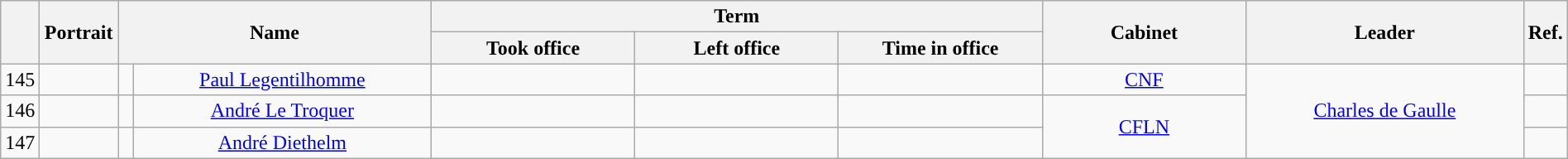<table class="wikitable" style="text-align:center; width:100%">
<tr>
<th style="width:2%" rowspan=2></th>
<th style="width:5%" rowspan=2>Portrait</th>
<th style="width:20%" rowspan=2, colspan=2>Name</th>
<th colspan=3>Term</th>
<th style="width:13%" rowspan=2>Cabinet</th>
<th rowspan=2>Leader</th>
<th style="width:2%" rowspan=2>Ref.</th>
</tr>
<tr>
<th style="width:13%">Took office</th>
<th style="width:13%">Left office</th>
<th style="width:13%">Time in office</th>
</tr>
<tr>
<td rowspan=2>145</td>
<td rowspan=2></td>
<td rowspan=2 style="background:"></td>
<td rowspan=2><a href='#'>Paul Legentilhomme</a></td>
<td rowspan=2></td>
<td rowspan=2></td>
<td rowspan=2></td>
<td><a href='#'>CNF</a></td>
<td rowspan=4><a href='#'>Charles de Gaulle</a></td>
<td rowspan=2></td>
</tr>
<tr>
<td rowspan=3><a href='#'>CFLN</a></td>
</tr>
<tr>
<td>146</td>
<td></td>
<td style="background:"></td>
<td><a href='#'>André Le Troquer</a></td>
<td></td>
<td></td>
<td></td>
<td></td>
</tr>
<tr>
<td>147</td>
<td></td>
<td style="background:"></td>
<td><a href='#'>André Diethelm</a></td>
<td></td>
<td></td>
<td></td>
<td></td>
</tr>
</table>
